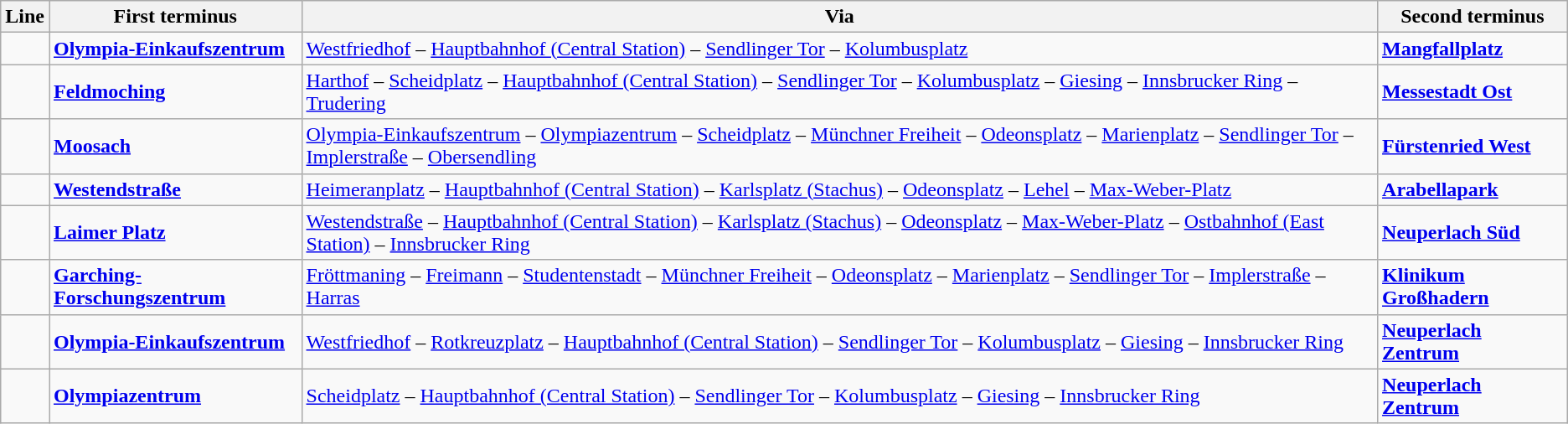<table class="wikitable">
<tr>
<th>Line</th>
<th>First terminus</th>
<th>Via</th>
<th>Second terminus</th>
</tr>
<tr>
<td></td>
<td><strong><a href='#'>Olympia-Einkaufszentrum</a></strong></td>
<td><a href='#'>Westfriedhof</a> – <a href='#'>Hauptbahnhof (Central Station)</a> – <a href='#'>Sendlinger Tor</a> – <a href='#'>Kolumbusplatz</a></td>
<td><strong><a href='#'>Mangfallplatz</a></strong></td>
</tr>
<tr>
<td></td>
<td><strong><a href='#'>Feldmoching</a></strong></td>
<td><a href='#'>Harthof</a> – <a href='#'>Scheidplatz</a> – <a href='#'>Hauptbahnhof (Central Station)</a> – <a href='#'>Sendlinger Tor</a> – <a href='#'>Kolumbusplatz</a> – <a href='#'>Giesing</a> – <a href='#'>Innsbrucker Ring</a> – <a href='#'>Trudering</a></td>
<td><strong><a href='#'>Messestadt Ost</a></strong></td>
</tr>
<tr>
<td></td>
<td><strong><a href='#'>Moosach</a></strong></td>
<td><a href='#'>Olympia-Einkaufszentrum</a> – <a href='#'>Olympiazentrum</a> – <a href='#'>Scheidplatz</a> – <a href='#'>Münchner Freiheit</a> – <a href='#'>Odeonsplatz</a> – <a href='#'>Marienplatz</a> – <a href='#'>Sendlinger Tor</a> – <a href='#'>Implerstraße</a> – <a href='#'>Obersendling</a></td>
<td><strong><a href='#'>Fürstenried West</a></strong></td>
</tr>
<tr>
<td></td>
<td><strong><a href='#'>Westendstraße</a></strong></td>
<td><a href='#'>Heimeranplatz</a> – <a href='#'>Hauptbahnhof (Central Station)</a> – <a href='#'>Karlsplatz (Stachus)</a> – <a href='#'>Odeonsplatz</a> – <a href='#'>Lehel</a> – <a href='#'>Max-Weber-Platz</a></td>
<td><strong><a href='#'>Arabellapark</a></strong></td>
</tr>
<tr>
<td></td>
<td><strong><a href='#'>Laimer Platz</a></strong></td>
<td><a href='#'>Westendstraße</a> – <a href='#'>Hauptbahnhof (Central Station)</a> – <a href='#'>Karlsplatz (Stachus)</a> – <a href='#'>Odeonsplatz</a> – <a href='#'>Max-Weber-Platz</a> – <a href='#'>Ostbahnhof (East Station)</a> – <a href='#'>Innsbrucker Ring</a></td>
<td><strong><a href='#'>Neuperlach Süd</a></strong></td>
</tr>
<tr>
<td></td>
<td><strong><a href='#'>Garching-Forschungszentrum</a></strong></td>
<td><a href='#'>Fröttmaning</a> – <a href='#'>Freimann</a> – <a href='#'>Studentenstadt</a> – <a href='#'>Münchner Freiheit</a> – <a href='#'>Odeonsplatz</a> – <a href='#'>Marienplatz</a> – <a href='#'>Sendlinger Tor</a> – <a href='#'>Implerstraße</a> – <a href='#'>Harras</a></td>
<td><strong><a href='#'>Klinikum Großhadern</a></strong></td>
</tr>
<tr>
<td></td>
<td><strong><a href='#'>Olympia-Einkaufszentrum</a></strong></td>
<td><a href='#'>Westfriedhof</a> – <a href='#'>Rotkreuzplatz</a> – <a href='#'>Hauptbahnhof (Central Station)</a> – <a href='#'>Sendlinger Tor</a> – <a href='#'>Kolumbusplatz</a> – <a href='#'>Giesing</a> – <a href='#'>Innsbrucker Ring</a></td>
<td><strong><a href='#'>Neuperlach Zentrum</a></strong></td>
</tr>
<tr>
<td></td>
<td><strong><a href='#'>Olympiazentrum</a></strong></td>
<td><a href='#'>Scheidplatz</a> – <a href='#'>Hauptbahnhof (Central Station)</a> – <a href='#'>Sendlinger Tor</a> – <a href='#'>Kolumbusplatz</a> – <a href='#'>Giesing</a> – <a href='#'>Innsbrucker Ring</a></td>
<td><strong><a href='#'>Neuperlach Zentrum</a></strong></td>
</tr>
</table>
